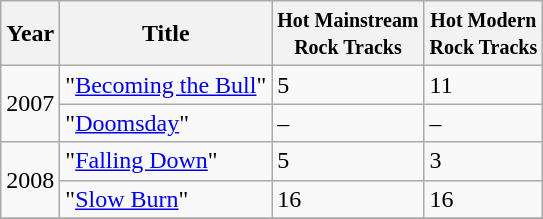<table class="wikitable" style="margin:0;">
<tr>
<th>Year</th>
<th>Title</th>
<th><small>Hot Mainstream<br>Rock Tracks</small></th>
<th><small>Hot Modern<br>Rock Tracks</small></th>
</tr>
<tr>
<td rowspan="2">2007</td>
<td>"<a href='#'>Becoming the Bull</a>"</td>
<td>5</td>
<td>11</td>
</tr>
<tr>
<td>"<a href='#'>Doomsday</a>"</td>
<td>–</td>
<td>–</td>
</tr>
<tr>
<td rowspan="2">2008</td>
<td>"<a href='#'>Falling Down</a>"</td>
<td>5</td>
<td>3</td>
</tr>
<tr>
<td>"<a href='#'>Slow Burn</a>"</td>
<td>16</td>
<td>16</td>
</tr>
<tr>
</tr>
</table>
